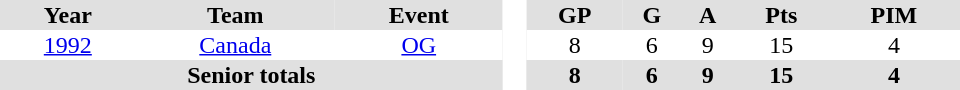<table border="0" cellpadding="1" cellspacing="0" style="text-align:center; width:40em">
<tr align="center" bgcolor="#e0e0e0">
<th>Year</th>
<th>Team</th>
<th>Event</th>
<th rowspan="99" bgcolor="#ffffff"> </th>
<th>GP</th>
<th>G</th>
<th>A</th>
<th>Pts</th>
<th>PIM</th>
</tr>
<tr>
<td><a href='#'>1992</a></td>
<td><a href='#'>Canada</a></td>
<td><a href='#'>OG</a></td>
<td>8</td>
<td>6</td>
<td>9</td>
<td>15</td>
<td>4</td>
</tr>
<tr style="background:#e0e0e0;">
<th colspan="3">Senior totals</th>
<th>8</th>
<th>6</th>
<th>9</th>
<th>15</th>
<th>4</th>
</tr>
</table>
